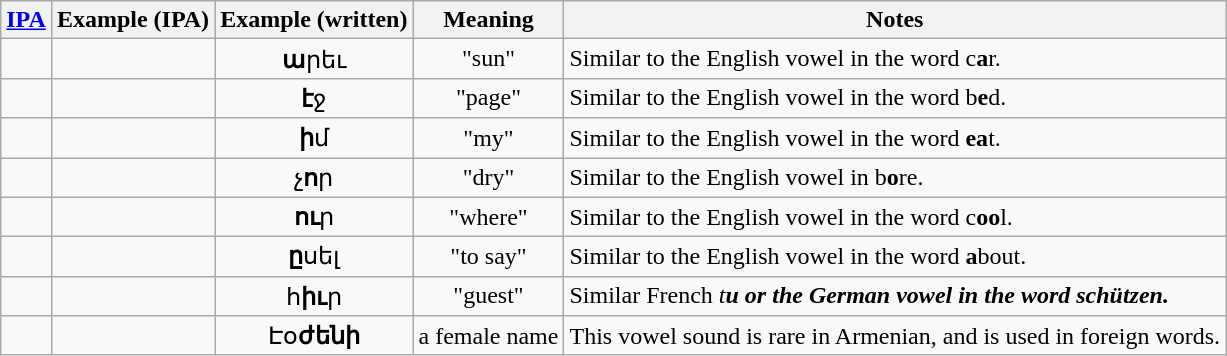<table class="wikitable">
<tr>
<th><a href='#'>IPA</a></th>
<th>Example (IPA)</th>
<th>Example (written)</th>
<th>Meaning</th>
<th>Notes</th>
</tr>
<tr>
<td class="nounderlines" style="text-align:center;font-size:120%"></td>
<td style="text-align:center;"></td>
<td style="text-align:center;"><strong>ա</strong>րեւ</td>
<td style="text-align:center;">"sun"</td>
<td>Similar to the English vowel in the word c<strong>a</strong>r.</td>
</tr>
<tr>
<td class="nounderlines" style="text-align:center;font-size:120%"></td>
<td style="text-align:center;"></td>
<td style="text-align:center;"><strong>է</strong>ջ</td>
<td style="text-align:center;">"page"</td>
<td>Similar to the English vowel in the word b<strong>e</strong>d.</td>
</tr>
<tr>
<td class="nounderlines" style="text-align:center;font-size:120%"></td>
<td style="text-align:center;"></td>
<td style="text-align:center;"><strong>ի</strong>մ</td>
<td style="text-align:center;">"my"</td>
<td>Similar to the English vowel in the word <strong>ea</strong>t.</td>
</tr>
<tr>
<td class="nounderlines" style="text-align:center;font-size:120%"></td>
<td style="text-align:center;"></td>
<td style="text-align:center;">չ<strong>ո</strong>ր</td>
<td style="text-align:center;">"dry"</td>
<td>Similar to the English vowel in b<strong>o</strong>re.</td>
</tr>
<tr>
<td class="nounderlines" style="text-align:center;font-size:120%"></td>
<td style="text-align:center;"></td>
<td style="text-align:center;"><strong>ու</strong>ր</td>
<td style="text-align:center;">"where"</td>
<td>Similar to the English vowel in the word c<strong>oo</strong>l.</td>
</tr>
<tr>
<td class="nounderlines" style="text-align:center;font-size:120%"></td>
<td style="text-align:center;"></td>
<td style="text-align:center;"><strong>ը</strong>սել</td>
<td style="text-align:center;">"to say"</td>
<td>Similar to the English vowel in the word <strong>a</strong>bout.</td>
</tr>
<tr>
<td class="nounderlines" style="text-align:center;font-size:120%"></td>
<td style="text-align:center;"></td>
<td style="text-align:center;">հ<strong>իւ</strong>ր</td>
<td style="text-align:center;">"guest"</td>
<td>Similar French <em>t<strong>u<strong><em> or the German vowel in the word </em>sch</strong>ü<strong>tzen<em>.</td>
</tr>
<tr>
<td class="nounderlines" style="text-align:center;font-size:120%"></td>
<td style="text-align:center;"></td>
<td style="text-align:center;"></strong>Էօ<strong>ժենի</td>
<td style="text-align:center;">a female name</td>
<td>This vowel sound is rare in Armenian, and is used in foreign words.</td>
</tr>
</table>
